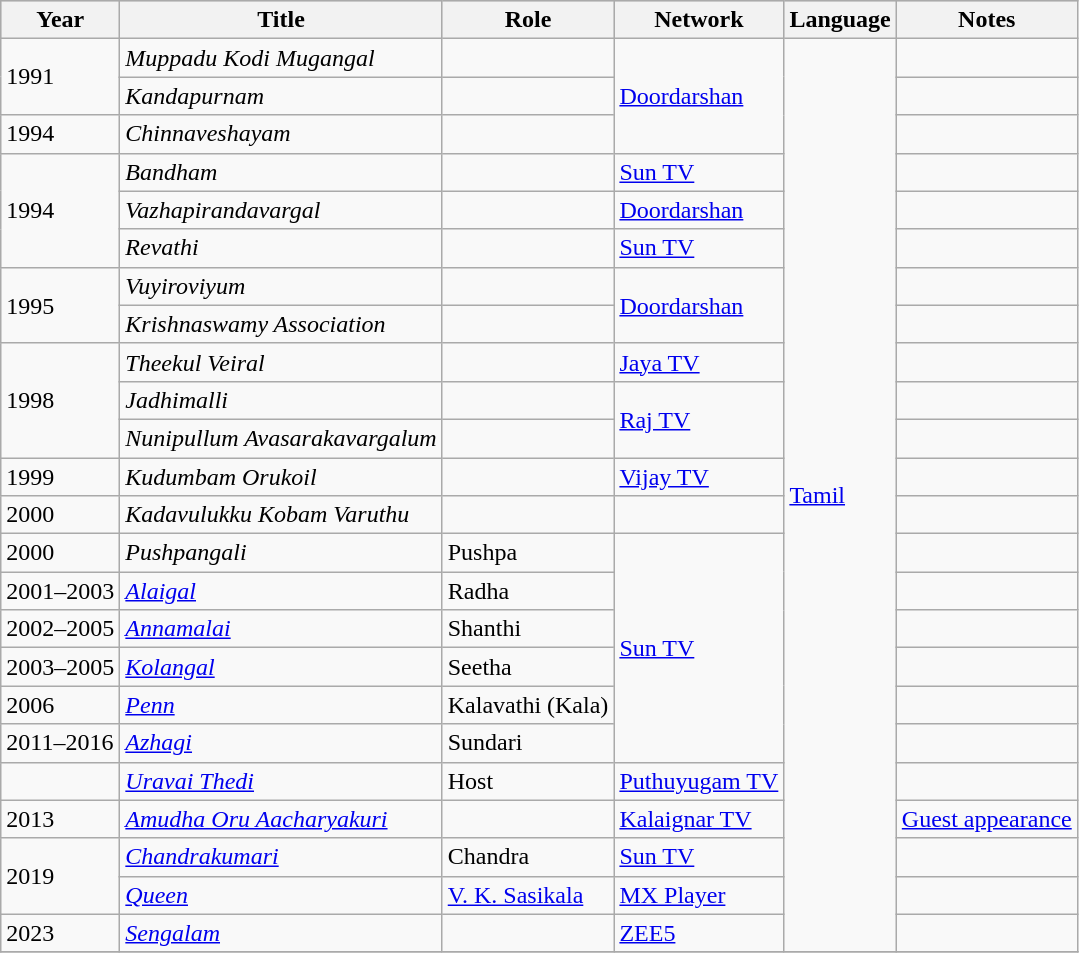<table class="wikitable">
<tr style="background:#ccc; text-align:center;">
<th>Year</th>
<th>Title</th>
<th>Role</th>
<th>Network</th>
<th>Language</th>
<th>Notes</th>
</tr>
<tr>
<td rowspan="2">1991</td>
<td><em>Muppadu Kodi Mugangal</em></td>
<td></td>
<td rowspan="3"><a href='#'>Doordarshan</a></td>
<td rowspan="24"><a href='#'>Tamil</a></td>
<td></td>
</tr>
<tr>
<td><em>Kandapurnam</em></td>
<td></td>
<td></td>
</tr>
<tr>
<td>1994</td>
<td><em>Chinnaveshayam</em></td>
<td></td>
<td></td>
</tr>
<tr>
<td rowspan="3">1994</td>
<td><em>Bandham</em></td>
<td></td>
<td><a href='#'>Sun TV</a></td>
<td></td>
</tr>
<tr>
<td><em>Vazhapirandavargal</em></td>
<td></td>
<td><a href='#'>Doordarshan</a></td>
<td></td>
</tr>
<tr>
<td><em>Revathi</em></td>
<td></td>
<td><a href='#'>Sun TV</a></td>
<td></td>
</tr>
<tr>
<td rowspan="2">1995</td>
<td><em>Vuyiroviyum</em></td>
<td></td>
<td rowspan="2"><a href='#'>Doordarshan</a></td>
<td></td>
</tr>
<tr>
<td><em>Krishnaswamy Association</em></td>
<td></td>
<td></td>
</tr>
<tr>
<td rowspan="3">1998</td>
<td><em>Theekul Veiral</em></td>
<td></td>
<td><a href='#'>Jaya TV</a></td>
<td></td>
</tr>
<tr>
<td><em>Jadhimalli</em></td>
<td></td>
<td rowspan="2"><a href='#'>Raj TV</a></td>
<td></td>
</tr>
<tr>
<td><em>Nunipullum Avasarakavargalum</em></td>
<td></td>
<td></td>
</tr>
<tr>
<td>1999</td>
<td><em>Kudumbam Orukoil</em></td>
<td></td>
<td><a href='#'>Vijay TV</a></td>
<td></td>
</tr>
<tr>
<td>2000</td>
<td><em>Kadavulukku Kobam Varuthu</em></td>
<td></td>
<td></td>
<td></td>
</tr>
<tr>
<td>2000</td>
<td><em>Pushpangali</em></td>
<td>Pushpa</td>
<td rowspan="6"><a href='#'>Sun TV</a></td>
<td></td>
</tr>
<tr>
<td>2001–2003</td>
<td><em><a href='#'>Alaigal</a></em></td>
<td>Radha</td>
<td></td>
</tr>
<tr>
<td>2002–2005</td>
<td><em><a href='#'>Annamalai</a></em></td>
<td>Shanthi</td>
<td></td>
</tr>
<tr>
<td>2003–2005</td>
<td><em><a href='#'>Kolangal</a></em></td>
<td>Seetha</td>
<td></td>
</tr>
<tr>
<td>2006</td>
<td><em><a href='#'>Penn</a></em></td>
<td>Kalavathi (Kala)</td>
<td></td>
</tr>
<tr>
<td>2011–2016</td>
<td><em><a href='#'>Azhagi</a></em></td>
<td>Sundari</td>
<td></td>
</tr>
<tr>
<td></td>
<td><em><a href='#'>Uravai Thedi</a></em></td>
<td>Host</td>
<td><a href='#'>Puthuyugam TV</a></td>
<td></td>
</tr>
<tr>
<td>2013</td>
<td><em><a href='#'>Amudha Oru Aacharyakuri</a></em></td>
<td></td>
<td><a href='#'>Kalaignar TV</a></td>
<td><a href='#'>Guest appearance</a></td>
</tr>
<tr>
<td rowspan="2">2019</td>
<td><em><a href='#'>Chandrakumari</a></em></td>
<td>Chandra</td>
<td><a href='#'>Sun TV</a></td>
<td></td>
</tr>
<tr>
<td><a href='#'><em>Queen</em></a></td>
<td><a href='#'>V. K. Sasikala</a></td>
<td><a href='#'>MX Player</a></td>
<td></td>
</tr>
<tr>
<td>2023</td>
<td><em><a href='#'>Sengalam</a></em></td>
<td></td>
<td><a href='#'>ZEE5</a></td>
<td></td>
</tr>
<tr>
</tr>
</table>
